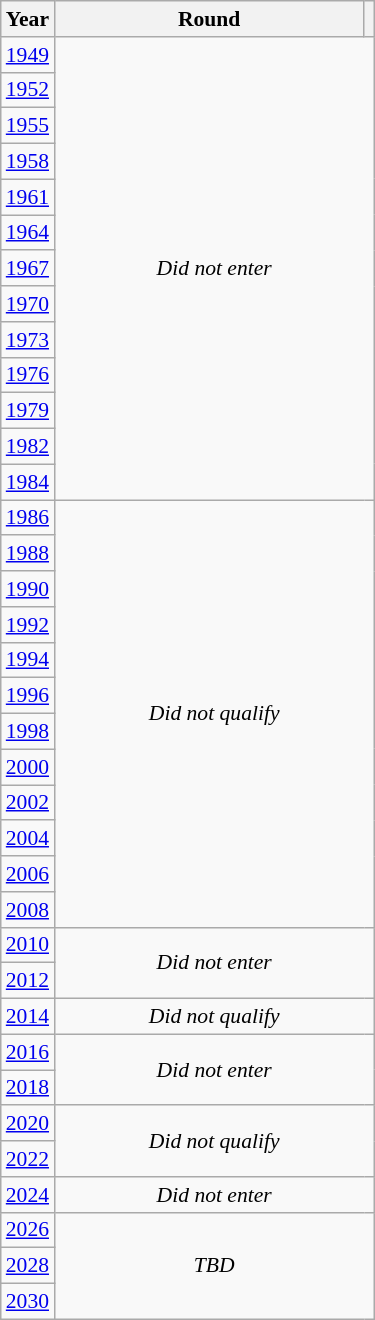<table class="wikitable" style="text-align: center; font-size:90%">
<tr>
<th>Year</th>
<th style="width:200px">Round</th>
<th></th>
</tr>
<tr>
<td><a href='#'>1949</a></td>
<td colspan="2" rowspan="13"><em>Did not enter</em></td>
</tr>
<tr>
<td><a href='#'>1952</a></td>
</tr>
<tr>
<td><a href='#'>1955</a></td>
</tr>
<tr>
<td><a href='#'>1958</a></td>
</tr>
<tr>
<td><a href='#'>1961</a></td>
</tr>
<tr>
<td><a href='#'>1964</a></td>
</tr>
<tr>
<td><a href='#'>1967</a></td>
</tr>
<tr>
<td><a href='#'>1970</a></td>
</tr>
<tr>
<td><a href='#'>1973</a></td>
</tr>
<tr>
<td><a href='#'>1976</a></td>
</tr>
<tr>
<td><a href='#'>1979</a></td>
</tr>
<tr>
<td><a href='#'>1982</a></td>
</tr>
<tr>
<td><a href='#'>1984</a></td>
</tr>
<tr>
<td><a href='#'>1986</a></td>
<td colspan="2" rowspan="12"><em>Did not qualify</em></td>
</tr>
<tr>
<td><a href='#'>1988</a></td>
</tr>
<tr>
<td><a href='#'>1990</a></td>
</tr>
<tr>
<td><a href='#'>1992</a></td>
</tr>
<tr>
<td><a href='#'>1994</a></td>
</tr>
<tr>
<td><a href='#'>1996</a></td>
</tr>
<tr>
<td><a href='#'>1998</a></td>
</tr>
<tr>
<td><a href='#'>2000</a></td>
</tr>
<tr>
<td><a href='#'>2002</a></td>
</tr>
<tr>
<td><a href='#'>2004</a></td>
</tr>
<tr>
<td><a href='#'>2006</a></td>
</tr>
<tr>
<td><a href='#'>2008</a></td>
</tr>
<tr>
<td><a href='#'>2010</a></td>
<td colspan="2" rowspan="2"><em>Did not enter</em></td>
</tr>
<tr>
<td><a href='#'>2012</a></td>
</tr>
<tr>
<td><a href='#'>2014</a></td>
<td colspan="2"><em>Did not qualify</em></td>
</tr>
<tr>
<td><a href='#'>2016</a></td>
<td colspan="2" rowspan="2"><em>Did not enter</em></td>
</tr>
<tr>
<td><a href='#'>2018</a></td>
</tr>
<tr>
<td><a href='#'>2020</a></td>
<td colspan="2" rowspan="2"><em>Did not qualify</em></td>
</tr>
<tr>
<td><a href='#'>2022</a></td>
</tr>
<tr>
<td><a href='#'>2024</a></td>
<td colspan="2"><em>Did not enter</em></td>
</tr>
<tr>
<td><a href='#'>2026</a></td>
<td colspan="2" rowspan="3"><em>TBD</em></td>
</tr>
<tr>
<td><a href='#'>2028</a></td>
</tr>
<tr>
<td><a href='#'>2030</a></td>
</tr>
</table>
